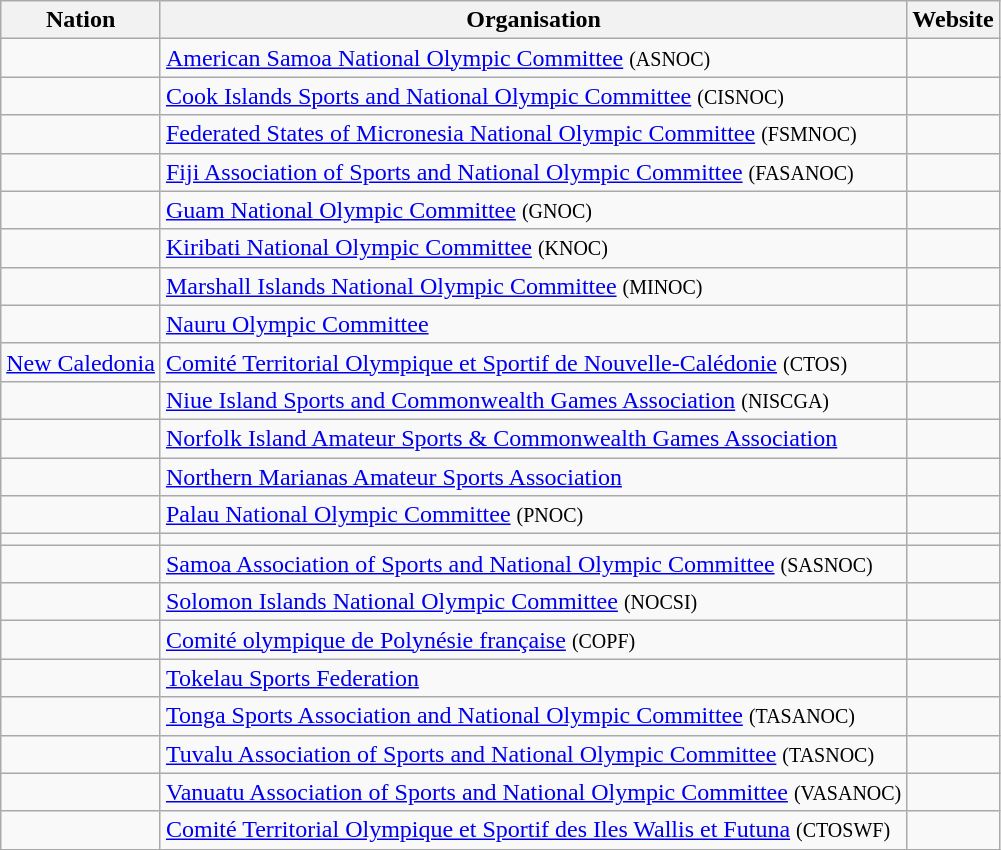<table class="wikitable">
<tr>
<th>Nation</th>
<th>Organisation</th>
<th>Website</th>
</tr>
<tr>
<td></td>
<td><a href='#'>American Samoa National Olympic Committee</a> <small>(ASNOC)</small></td>
<td></td>
</tr>
<tr>
<td></td>
<td><a href='#'>Cook Islands Sports and National Olympic Committee</a> <small>(CISNOC)</small></td>
<td></td>
</tr>
<tr>
<td></td>
<td><a href='#'>Federated States of Micronesia National Olympic Committee</a> <small>(FSMNOC)</small></td>
<td></td>
</tr>
<tr>
<td></td>
<td><a href='#'>Fiji Association of Sports and National Olympic Committee</a> <small>(FASANOC)</small></td>
<td></td>
</tr>
<tr>
<td></td>
<td><a href='#'>Guam National Olympic Committee</a> <small>(GNOC)</small></td>
<td></td>
</tr>
<tr>
<td></td>
<td><a href='#'>Kiribati National Olympic Committee</a> <small>(KNOC)</small></td>
<td></td>
</tr>
<tr>
<td></td>
<td><a href='#'>Marshall Islands National Olympic Committee</a> <small>(MINOC)</small></td>
<td></td>
</tr>
<tr>
<td></td>
<td><a href='#'>Nauru Olympic Committee</a></td>
<td></td>
</tr>
<tr>
<td> <a href='#'>New Caledonia</a></td>
<td><a href='#'>Comité Territorial Olympique et Sportif de Nouvelle-Calédonie</a> <small>(CTOS)</small></td>
<td></td>
</tr>
<tr>
<td></td>
<td><a href='#'>Niue Island Sports and Commonwealth Games Association</a> <small>(NISCGA)</small></td>
<td></td>
</tr>
<tr>
<td></td>
<td><a href='#'>Norfolk Island Amateur Sports & Commonwealth Games Association</a></td>
<td></td>
</tr>
<tr>
<td></td>
<td><a href='#'>Northern Marianas Amateur Sports Association</a></td>
<td></td>
</tr>
<tr>
<td></td>
<td><a href='#'>Palau National Olympic Committee</a> <small>(PNOC)</small></td>
<td></td>
</tr>
<tr>
<td></td>
<td></td>
<td></td>
</tr>
<tr>
<td></td>
<td><a href='#'>Samoa Association of Sports and National Olympic Committee</a> <small>(SASNOC)</small></td>
<td></td>
</tr>
<tr>
<td></td>
<td><a href='#'>Solomon Islands National Olympic Committee</a> <small>(NOCSI)</small></td>
<td></td>
</tr>
<tr>
<td></td>
<td><a href='#'>Comité olympique de Polynésie française</a> <small>(COPF)</small></td>
<td></td>
</tr>
<tr>
<td></td>
<td><a href='#'>Tokelau Sports Federation</a></td>
<td></td>
</tr>
<tr>
<td></td>
<td><a href='#'>Tonga Sports Association and National Olympic Committee</a> <small>(TASANOC)</small></td>
<td></td>
</tr>
<tr>
<td></td>
<td><a href='#'>Tuvalu Association of Sports and National Olympic Committee</a> <small>(TASNOC)</small></td>
<td></td>
</tr>
<tr>
<td></td>
<td><a href='#'>Vanuatu Association of Sports and National Olympic Committee</a> <small>(VASANOC)</small></td>
<td></td>
</tr>
<tr>
<td></td>
<td><a href='#'>Comité Territorial Olympique et Sportif des Iles Wallis et Futuna</a> <small>(CTOSWF)</small></td>
<td></td>
</tr>
</table>
